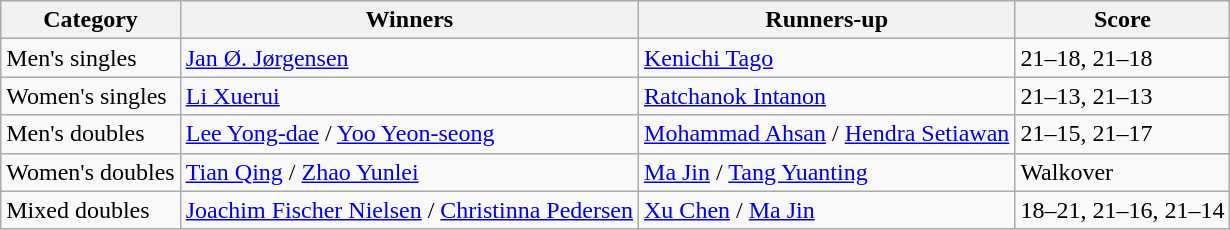<table class=wikitable style="white-space:nowrap;">
<tr>
<th>Category</th>
<th>Winners</th>
<th>Runners-up</th>
<th>Score</th>
</tr>
<tr>
<td>Men's singles</td>
<td> <a href='#'>Jan Ø. Jørgensen</a></td>
<td> <a href='#'>Kenichi Tago</a></td>
<td>21–18, 21–18</td>
</tr>
<tr>
<td>Women's singles</td>
<td> <a href='#'>Li Xuerui</a></td>
<td> <a href='#'>Ratchanok Intanon</a></td>
<td>21–13, 21–13</td>
</tr>
<tr>
<td>Men's doubles</td>
<td> <a href='#'>Lee Yong-dae</a> / <a href='#'>Yoo Yeon-seong</a></td>
<td> <a href='#'>Mohammad Ahsan</a> / <a href='#'>Hendra Setiawan</a></td>
<td>21–15, 21–17</td>
</tr>
<tr>
<td>Women's doubles</td>
<td> <a href='#'>Tian Qing</a> / <a href='#'>Zhao Yunlei</a></td>
<td> <a href='#'>Ma Jin</a> / <a href='#'>Tang Yuanting</a></td>
<td>Walkover</td>
</tr>
<tr>
<td>Mixed doubles</td>
<td> <a href='#'>Joachim Fischer Nielsen</a> / <a href='#'>Christinna Pedersen</a></td>
<td> <a href='#'>Xu Chen</a> / <a href='#'>Ma Jin</a></td>
<td>18–21, 21–16, 21–14</td>
</tr>
</table>
